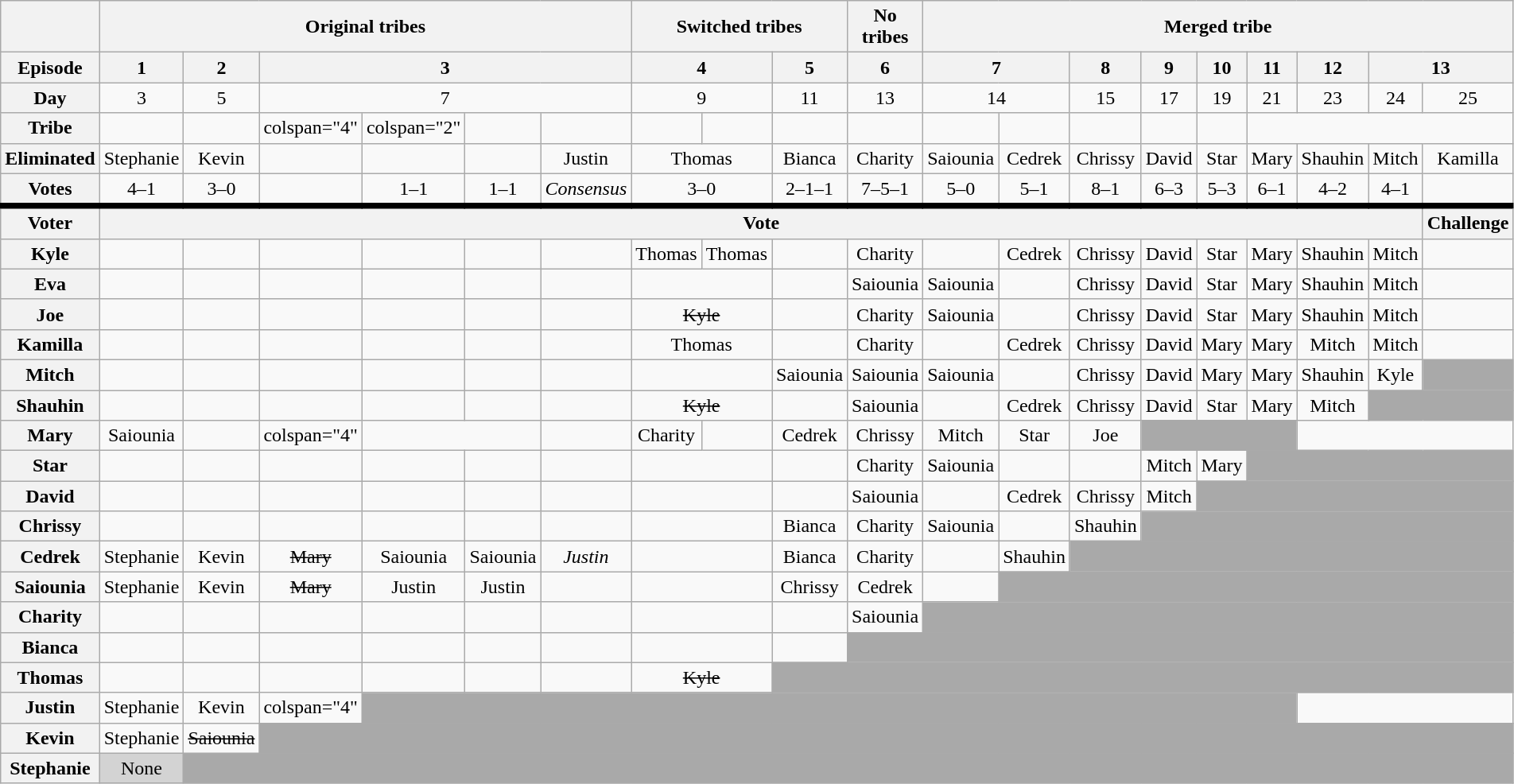<table class="wikitable unsortable" style="text-align:center;">
<tr>
<th></th>
<th colspan="6">Original tribes</th>
<th colspan="3">Switched tribes</th>
<th>No tribes</th>
<th colspan="9">Merged tribe</th>
</tr>
<tr>
<th scope="row">Episode</th>
<th>1</th>
<th>2</th>
<th colspan="4">3</th>
<th colspan="2">4</th>
<th>5</th>
<th>6</th>
<th colspan="2">7</th>
<th>8</th>
<th>9</th>
<th>10</th>
<th>11</th>
<th>12</th>
<th colspan="2">13</th>
</tr>
<tr>
<th scope="row">Day</th>
<td>3</td>
<td>5</td>
<td colspan="4">7</td>
<td colspan="2">9</td>
<td>11</td>
<td>13</td>
<td colspan="2">14</td>
<td>15</td>
<td>17</td>
<td>19</td>
<td>21</td>
<td>23</td>
<td>24</td>
<td>25</td>
</tr>
<tr>
<th scope="row">Tribe</th>
<td></td>
<td></td>
<td>colspan="4" </td>
<td>colspan="2" </td>
<td></td>
<td></td>
<td></td>
<td></td>
<td></td>
<td></td>
<td></td>
<td></td>
<td></td>
<td></td>
<td></td>
</tr>
<tr>
<th scope="row">Eliminated</th>
<td>Stephanie</td>
<td>Kevin</td>
<td></td>
<td></td>
<td></td>
<td>Justin</td>
<td colspan="2">Thomas</td>
<td>Bianca</td>
<td>Charity</td>
<td>Saiounia</td>
<td>Cedrek</td>
<td>Chrissy</td>
<td>David</td>
<td>Star</td>
<td>Mary</td>
<td>Shauhin</td>
<td>Mitch</td>
<td>Kamilla</td>
</tr>
<tr>
<th scope="row">Votes</th>
<td>4–1</td>
<td>3–0</td>
<td></td>
<td>1–1</td>
<td>1–1</td>
<td><em>Consensus</em></td>
<td colspan="2">3–0</td>
<td>2–1–1</td>
<td>7–5–1</td>
<td>5–0</td>
<td>5–1</td>
<td>8–1</td>
<td>6–3</td>
<td>5–3</td>
<td>6–1</td>
<td>4–2</td>
<td>4–1</td>
<td></td>
</tr>
<tr style="border-top:5px solid; height:0px">
<th scope="col">Voter</th>
<th colspan="18">Vote</th>
<th>Challenge</th>
</tr>
<tr>
<th scope="row">Kyle</th>
<td></td>
<td></td>
<td></td>
<td></td>
<td></td>
<td></td>
<td>Thomas</td>
<td>Thomas</td>
<td></td>
<td>Charity</td>
<td></td>
<td>Cedrek</td>
<td>Chrissy</td>
<td>David</td>
<td>Star</td>
<td>Mary</td>
<td>Shauhin</td>
<td>Mitch</td>
<td></td>
</tr>
<tr>
<th scope="row">Eva</th>
<td></td>
<td></td>
<td></td>
<td></td>
<td></td>
<td></td>
<td colspan="2"></td>
<td></td>
<td>Saiounia</td>
<td>Saiounia</td>
<td></td>
<td>Chrissy</td>
<td>David</td>
<td>Star</td>
<td>Mary</td>
<td>Shauhin</td>
<td>Mitch</td>
<td></td>
</tr>
<tr>
<th scope="row">Joe</th>
<td></td>
<td></td>
<td></td>
<td></td>
<td></td>
<td></td>
<td colspan="2"><s>Kyle</s></td>
<td></td>
<td>Charity</td>
<td>Saiounia</td>
<td></td>
<td>Chrissy</td>
<td>David</td>
<td>Star</td>
<td>Mary</td>
<td>Shauhin</td>
<td>Mitch</td>
<td></td>
</tr>
<tr>
<th scope="row">Kamilla</th>
<td></td>
<td></td>
<td></td>
<td></td>
<td></td>
<td></td>
<td colspan="2">Thomas</td>
<td></td>
<td>Charity</td>
<td></td>
<td>Cedrek</td>
<td>Chrissy</td>
<td>David</td>
<td>Mary</td>
<td>Mary</td>
<td>Mitch</td>
<td>Mitch</td>
<td></td>
</tr>
<tr>
<th scope="row">Mitch</th>
<td></td>
<td></td>
<td></td>
<td></td>
<td></td>
<td></td>
<td colspan="2"></td>
<td>Saiounia</td>
<td>Saiounia</td>
<td>Saiounia</td>
<td></td>
<td>Chrissy</td>
<td>David</td>
<td>Mary</td>
<td>Mary</td>
<td>Shauhin</td>
<td>Kyle</td>
<td colspan="1" style="background:darkgray"></td>
</tr>
<tr>
<th scope="row">Shauhin</th>
<td></td>
<td></td>
<td></td>
<td></td>
<td></td>
<td></td>
<td colspan="2"><s>Kyle</s></td>
<td></td>
<td>Saiounia</td>
<td></td>
<td>Cedrek</td>
<td>Chrissy</td>
<td>David</td>
<td>Star</td>
<td>Mary</td>
<td>Mitch</td>
<td colspan="2" style="background:darkgray"></td>
</tr>
<tr>
<th scope="row">Mary</th>
<td>Saiounia</td>
<td></td>
<td>colspan="4"</td>
<td colspan="2"></td>
<td></td>
<td>Charity</td>
<td></td>
<td>Cedrek</td>
<td>Chrissy</td>
<td>Mitch</td>
<td>Star</td>
<td>Joe</td>
<td colspan="3" style="background:darkgray"></td>
</tr>
<tr>
<th scope="row">Star</th>
<td></td>
<td></td>
<td></td>
<td></td>
<td></td>
<td></td>
<td colspan="2"></td>
<td></td>
<td>Charity</td>
<td>Saiounia</td>
<td></td>
<td></td>
<td>Mitch</td>
<td>Mary</td>
<td colspan="4" style="background:darkgray"></td>
</tr>
<tr>
<th scope="row">David</th>
<td></td>
<td></td>
<td></td>
<td></td>
<td></td>
<td></td>
<td colspan="2"></td>
<td></td>
<td>Saiounia</td>
<td></td>
<td>Cedrek</td>
<td>Chrissy</td>
<td>Mitch</td>
<td colspan="5" style="background:darkgray"></td>
</tr>
<tr>
<th scope="row">Chrissy</th>
<td></td>
<td></td>
<td></td>
<td></td>
<td></td>
<td></td>
<td colspan="2"></td>
<td>Bianca</td>
<td>Charity</td>
<td>Saiounia</td>
<td></td>
<td>Shauhin</td>
<td colspan="6" style="background:darkgray"></td>
</tr>
<tr>
<th scope="row">Cedrek</th>
<td>Stephanie</td>
<td>Kevin</td>
<td><s>Mary</s></td>
<td>Saiounia</td>
<td>Saiounia</td>
<td><em>Justin</em></td>
<td colspan="2"></td>
<td>Bianca</td>
<td>Charity</td>
<td></td>
<td>Shauhin</td>
<td colspan="7" style="background:darkgray"></td>
</tr>
<tr>
<th scope="row">Saiounia</th>
<td>Stephanie</td>
<td>Kevin</td>
<td><s>Mary</s></td>
<td>Justin</td>
<td>Justin</td>
<td> </td>
<td colspan="2"></td>
<td>Chrissy</td>
<td>Cedrek</td>
<td></td>
<td colspan="8" style="background:darkgray"></td>
</tr>
<tr>
<th scope="row">Charity</th>
<td></td>
<td></td>
<td></td>
<td></td>
<td></td>
<td></td>
<td colspan="2"></td>
<td></td>
<td>Saiounia</td>
<td colspan="9" style="background:darkgray"></td>
</tr>
<tr>
<th scope="row">Bianca</th>
<td></td>
<td></td>
<td></td>
<td></td>
<td></td>
<td></td>
<td colspan="2"></td>
<td></td>
<td colspan="10" style="background:darkgray"></td>
</tr>
<tr>
<th scope="row">Thomas</th>
<td></td>
<td></td>
<td></td>
<td></td>
<td></td>
<td></td>
<td colspan="2"><s>Kyle</s></td>
<td colspan="11" style="background:darkgray"></td>
</tr>
<tr>
<th scope="row">Justin</th>
<td>Stephanie</td>
<td>Kevin</td>
<td>colspan="4" </td>
<td colspan="13" style="background:darkgray"></td>
</tr>
<tr>
<th scope="row">Kevin</th>
<td>Stephanie</td>
<td><s>Saiounia</s></td>
<td colspan="17" style="background:darkgray"></td>
</tr>
<tr>
<th scope="row">Stephanie</th>
<td bgcolor="lightgray">None</td>
<td colspan="18" style="background:darkgray"></td>
</tr>
</table>
